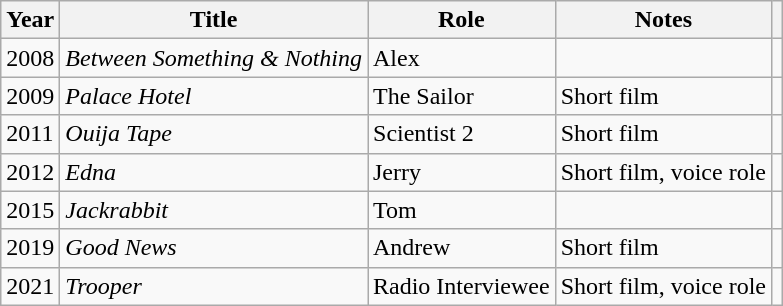<table class="wikitable sortable">
<tr>
<th>Year</th>
<th>Title</th>
<th>Role</th>
<th class="unsortable">Notes</th>
<th class="unsortable"></th>
</tr>
<tr>
<td>2008</td>
<td><em>Between Something & Nothing</em></td>
<td>Alex</td>
<td></td>
<td></td>
</tr>
<tr>
<td>2009</td>
<td><em>Palace Hotel</em></td>
<td>The Sailor</td>
<td>Short film</td>
<td></td>
</tr>
<tr>
<td>2011</td>
<td><em>Ouija Tape</em></td>
<td>Scientist 2</td>
<td>Short film</td>
<td></td>
</tr>
<tr>
<td>2012</td>
<td><em>Edna</em></td>
<td>Jerry</td>
<td>Short film, voice role</td>
<td></td>
</tr>
<tr>
<td>2015</td>
<td><em>Jackrabbit</em></td>
<td>Tom</td>
<td></td>
<td></td>
</tr>
<tr>
<td>2019</td>
<td><em>Good News</em></td>
<td>Andrew</td>
<td>Short film</td>
<td></td>
</tr>
<tr>
<td>2021</td>
<td><em>Trooper</em></td>
<td>Radio Interviewee</td>
<td>Short film, voice role</td>
<td></td>
</tr>
</table>
